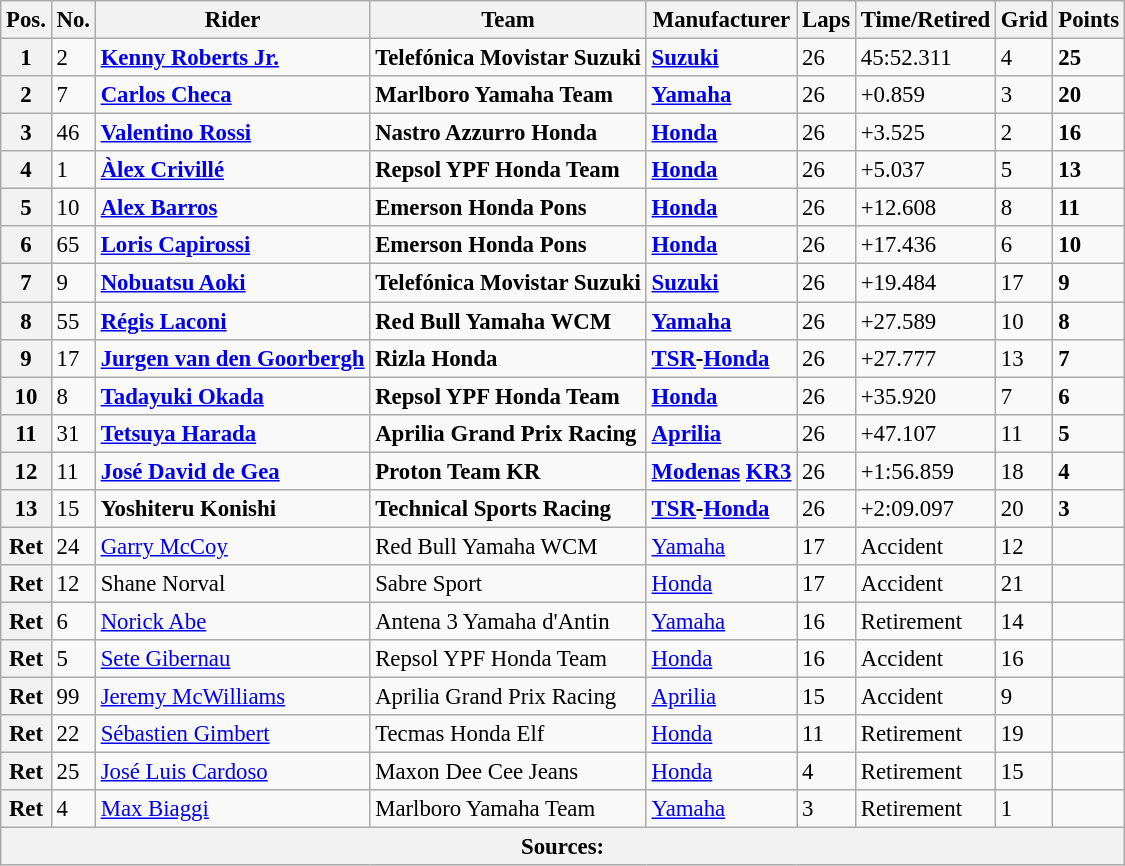<table class="wikitable" style="font-size: 95%;">
<tr>
<th>Pos.</th>
<th>No.</th>
<th>Rider</th>
<th>Team</th>
<th>Manufacturer</th>
<th>Laps</th>
<th>Time/Retired</th>
<th>Grid</th>
<th>Points</th>
</tr>
<tr>
<th>1</th>
<td>2</td>
<td> <strong><a href='#'>Kenny Roberts Jr.</a></strong></td>
<td><strong>Telefónica Movistar Suzuki</strong></td>
<td><strong><a href='#'>Suzuki</a></strong></td>
<td>26</td>
<td>45:52.311</td>
<td>4</td>
<td><strong>25</strong></td>
</tr>
<tr>
<th>2</th>
<td>7</td>
<td> <strong><a href='#'>Carlos Checa</a></strong></td>
<td><strong>Marlboro Yamaha Team</strong></td>
<td><strong><a href='#'>Yamaha</a></strong></td>
<td>26</td>
<td>+0.859</td>
<td>3</td>
<td><strong>20</strong></td>
</tr>
<tr>
<th>3</th>
<td>46</td>
<td> <strong><a href='#'>Valentino Rossi</a></strong></td>
<td><strong>Nastro Azzurro Honda</strong></td>
<td><strong><a href='#'>Honda</a></strong></td>
<td>26</td>
<td>+3.525</td>
<td>2</td>
<td><strong>16</strong></td>
</tr>
<tr>
<th>4</th>
<td>1</td>
<td> <strong><a href='#'>Àlex Crivillé</a></strong></td>
<td><strong>Repsol YPF Honda Team</strong></td>
<td><strong><a href='#'>Honda</a></strong></td>
<td>26</td>
<td>+5.037</td>
<td>5</td>
<td><strong>13</strong></td>
</tr>
<tr>
<th>5</th>
<td>10</td>
<td> <strong><a href='#'>Alex Barros</a></strong></td>
<td><strong>Emerson Honda Pons</strong></td>
<td><strong><a href='#'>Honda</a></strong></td>
<td>26</td>
<td>+12.608</td>
<td>8</td>
<td><strong>11</strong></td>
</tr>
<tr>
<th>6</th>
<td>65</td>
<td> <strong><a href='#'>Loris Capirossi</a></strong></td>
<td><strong>Emerson Honda Pons</strong></td>
<td><strong><a href='#'>Honda</a></strong></td>
<td>26</td>
<td>+17.436</td>
<td>6</td>
<td><strong>10</strong></td>
</tr>
<tr>
<th>7</th>
<td>9</td>
<td> <strong><a href='#'>Nobuatsu Aoki</a></strong></td>
<td><strong>Telefónica Movistar Suzuki</strong></td>
<td><strong><a href='#'>Suzuki</a></strong></td>
<td>26</td>
<td>+19.484</td>
<td>17</td>
<td><strong>9</strong></td>
</tr>
<tr>
<th>8</th>
<td>55</td>
<td> <strong><a href='#'>Régis Laconi</a></strong></td>
<td><strong>Red Bull Yamaha WCM</strong></td>
<td><strong><a href='#'>Yamaha</a></strong></td>
<td>26</td>
<td>+27.589</td>
<td>10</td>
<td><strong>8</strong></td>
</tr>
<tr>
<th>9</th>
<td>17</td>
<td> <strong><a href='#'>Jurgen van den Goorbergh</a></strong></td>
<td><strong>Rizla Honda</strong></td>
<td><strong><a href='#'>TSR</a>-<a href='#'>Honda</a></strong></td>
<td>26</td>
<td>+27.777</td>
<td>13</td>
<td><strong>7</strong></td>
</tr>
<tr>
<th>10</th>
<td>8</td>
<td> <strong><a href='#'>Tadayuki Okada</a></strong></td>
<td><strong>Repsol YPF Honda Team</strong></td>
<td><strong><a href='#'>Honda</a></strong></td>
<td>26</td>
<td>+35.920</td>
<td>7</td>
<td><strong>6</strong></td>
</tr>
<tr>
<th>11</th>
<td>31</td>
<td> <strong><a href='#'>Tetsuya Harada</a></strong></td>
<td><strong>Aprilia Grand Prix Racing</strong></td>
<td><strong><a href='#'>Aprilia</a></strong></td>
<td>26</td>
<td>+47.107</td>
<td>11</td>
<td><strong>5</strong></td>
</tr>
<tr>
<th>12</th>
<td>11</td>
<td> <strong><a href='#'>José David de Gea</a></strong></td>
<td><strong>Proton Team KR</strong></td>
<td><strong><a href='#'>Modenas</a> <a href='#'>KR3</a></strong></td>
<td>26</td>
<td>+1:56.859</td>
<td>18</td>
<td><strong>4</strong></td>
</tr>
<tr>
<th>13</th>
<td>15</td>
<td> <strong>Yoshiteru Konishi</strong></td>
<td><strong>Technical Sports Racing</strong></td>
<td><strong><a href='#'>TSR</a>-<a href='#'>Honda</a></strong></td>
<td>26</td>
<td>+2:09.097</td>
<td>20</td>
<td><strong>3</strong></td>
</tr>
<tr>
<th>Ret</th>
<td>24</td>
<td> <a href='#'>Garry McCoy</a></td>
<td>Red Bull Yamaha WCM</td>
<td><a href='#'>Yamaha</a></td>
<td>17</td>
<td>Accident</td>
<td>12</td>
<td></td>
</tr>
<tr>
<th>Ret</th>
<td>12</td>
<td> Shane Norval</td>
<td>Sabre Sport</td>
<td><a href='#'>Honda</a></td>
<td>17</td>
<td>Accident</td>
<td>21</td>
<td></td>
</tr>
<tr>
<th>Ret</th>
<td>6</td>
<td> <a href='#'>Norick Abe</a></td>
<td>Antena 3 Yamaha d'Antin</td>
<td><a href='#'>Yamaha</a></td>
<td>16</td>
<td>Retirement</td>
<td>14</td>
<td></td>
</tr>
<tr>
<th>Ret</th>
<td>5</td>
<td> <a href='#'>Sete Gibernau</a></td>
<td>Repsol YPF Honda Team</td>
<td><a href='#'>Honda</a></td>
<td>16</td>
<td>Accident</td>
<td>16</td>
<td></td>
</tr>
<tr>
<th>Ret</th>
<td>99</td>
<td> <a href='#'>Jeremy McWilliams</a></td>
<td>Aprilia Grand Prix Racing</td>
<td><a href='#'>Aprilia</a></td>
<td>15</td>
<td>Accident</td>
<td>9</td>
<td></td>
</tr>
<tr>
<th>Ret</th>
<td>22</td>
<td> <a href='#'>Sébastien Gimbert</a></td>
<td>Tecmas Honda Elf</td>
<td><a href='#'>Honda</a></td>
<td>11</td>
<td>Retirement</td>
<td>19</td>
<td></td>
</tr>
<tr>
<th>Ret</th>
<td>25</td>
<td> <a href='#'>José Luis Cardoso</a></td>
<td>Maxon Dee Cee Jeans</td>
<td><a href='#'>Honda</a></td>
<td>4</td>
<td>Retirement</td>
<td>15</td>
<td></td>
</tr>
<tr>
<th>Ret</th>
<td>4</td>
<td> <a href='#'>Max Biaggi</a></td>
<td>Marlboro Yamaha Team</td>
<td><a href='#'>Yamaha</a></td>
<td>3</td>
<td>Retirement</td>
<td>1</td>
<td></td>
</tr>
<tr>
<th colspan=9>Sources: </th>
</tr>
</table>
